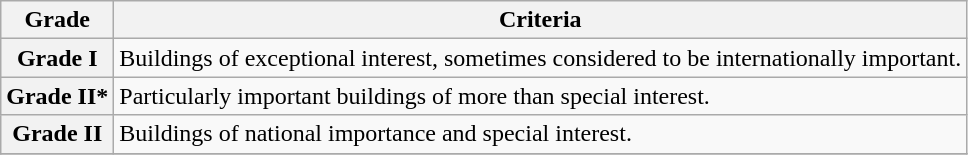<table class="wikitable" border="1">
<tr>
<th>Grade</th>
<th>Criteria</th>
</tr>
<tr>
<th>Grade I</th>
<td>Buildings of exceptional interest, sometimes considered to be internationally important.</td>
</tr>
<tr>
<th>Grade II*</th>
<td>Particularly important buildings of more than special interest.</td>
</tr>
<tr>
<th>Grade II</th>
<td>Buildings of national importance and special interest.</td>
</tr>
<tr>
</tr>
</table>
